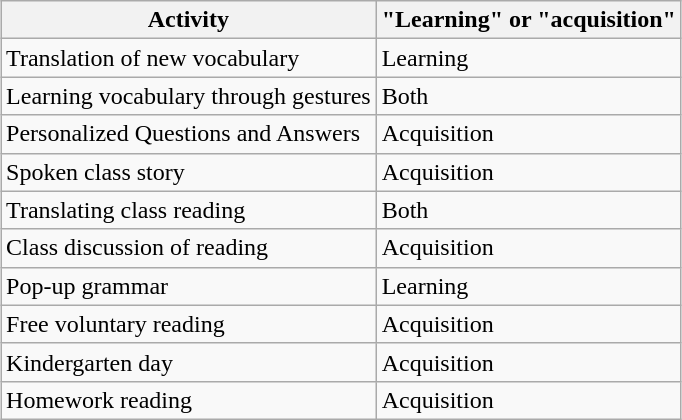<table class="wikitable" style="margin: 1em auto 1em auto;">
<tr>
<th scope="col">Activity</th>
<th scope="col">"Learning" or "acquisition"</th>
</tr>
<tr>
<td>Translation of new vocabulary</td>
<td>Learning</td>
</tr>
<tr>
<td>Learning vocabulary through gestures</td>
<td>Both</td>
</tr>
<tr>
<td>Personalized Questions and Answers</td>
<td>Acquisition</td>
</tr>
<tr>
<td>Spoken class story</td>
<td>Acquisition</td>
</tr>
<tr>
<td>Translating class reading</td>
<td>Both</td>
</tr>
<tr>
<td>Class discussion of reading</td>
<td>Acquisition</td>
</tr>
<tr>
<td>Pop-up grammar</td>
<td>Learning</td>
</tr>
<tr>
<td>Free voluntary reading</td>
<td>Acquisition</td>
</tr>
<tr>
<td>Kindergarten day</td>
<td>Acquisition</td>
</tr>
<tr>
<td>Homework reading</td>
<td>Acquisition</td>
</tr>
</table>
